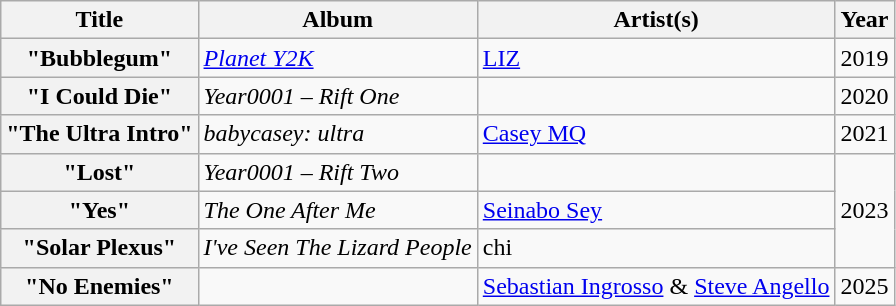<table class="wikitable plainrowheaders">
<tr>
<th>Title</th>
<th>Album</th>
<th>Artist(s)</th>
<th>Year</th>
</tr>
<tr>
<th scope="row">"Bubblegum"</th>
<td><em><a href='#'>Planet Y2K</a></em></td>
<td><a href='#'>LIZ</a></td>
<td>2019</td>
</tr>
<tr>
<th scope="row">"I Could Die"</th>
<td><em>Year0001 – Rift One</em></td>
<td></td>
<td>2020</td>
</tr>
<tr>
<th scope="row">"The Ultra Intro"</th>
<td><em>babycasey: ultra</em></td>
<td><a href='#'>Casey MQ</a></td>
<td>2021</td>
</tr>
<tr>
<th scope="row">"Lost"</th>
<td><em>Year0001 – Rift Two</em></td>
<td></td>
<td rowspan="3">2023</td>
</tr>
<tr>
<th scope="row">"Yes"</th>
<td><em>The One After Me</em></td>
<td><a href='#'>Seinabo Sey</a></td>
</tr>
<tr>
<th scope="row">"Solar Plexus"</th>
<td><em>I've Seen The Lizard People</em></td>
<td>chi</td>
</tr>
<tr>
<th scope="row">"No Enemies"</th>
<td></td>
<td><a href='#'>Sebastian Ingrosso</a> & <a href='#'>Steve Angello</a></td>
<td>2025</td>
</tr>
</table>
